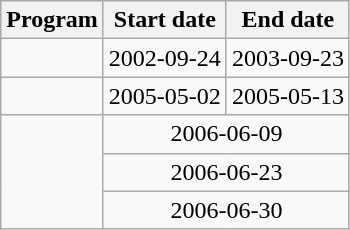<table class="wikitable">
<tr>
<th>Program</th>
<th>Start date</th>
<th>End date</th>
</tr>
<tr>
<td></td>
<td>2002-09-24</td>
<td>2003-09-23</td>
</tr>
<tr>
<td></td>
<td>2005-05-02</td>
<td>2005-05-13</td>
</tr>
<tr>
<td rowspan="3"></td>
<td colspan="2" align="center">2006-06-09</td>
</tr>
<tr>
<td colspan="2" align="center">2006-06-23</td>
</tr>
<tr>
<td colspan="2" align="center">2006-06-30</td>
</tr>
</table>
